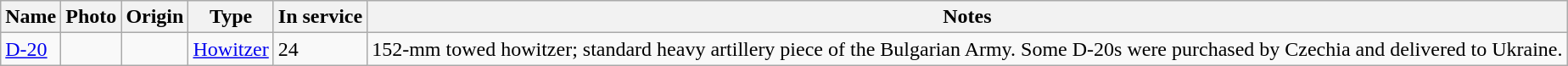<table class="wikitable sortable">
<tr>
<th>Name</th>
<th>Photo</th>
<th>Origin</th>
<th>Type</th>
<th>In service</th>
<th>Notes</th>
</tr>
<tr>
<td><a href='#'>D-20</a></td>
<td></td>
<td></td>
<td><a href='#'>Howitzer</a></td>
<td>24</td>
<td>152-mm towed howitzer; standard heavy artillery piece of the Bulgarian Army. Some D-20s were purchased by Czechia and delivered to Ukraine.</td>
</tr>
</table>
